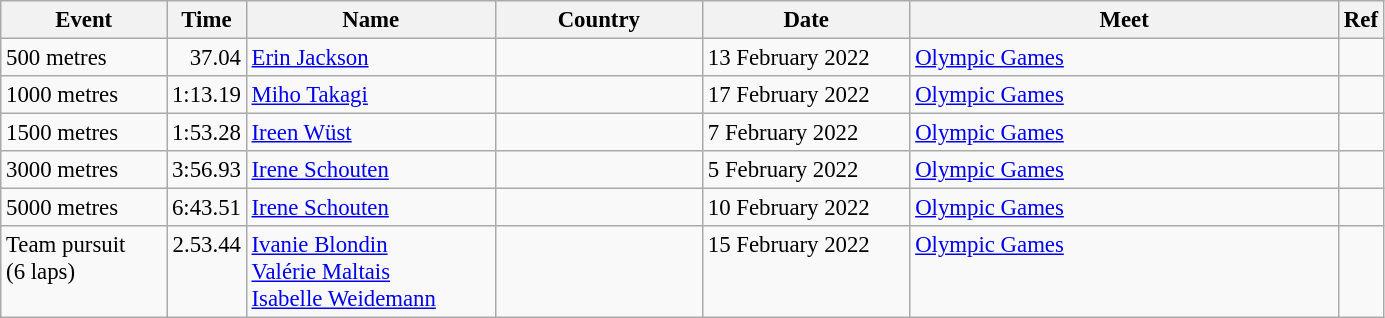<table class="wikitable" style="font-size:95%; width: 73%;">
<tr>
<th width=12%>Event</th>
<th width=5%>Time</th>
<th width=18%>Name</th>
<th width=15%>Country</th>
<th width=15%>Date</th>
<th width=31%>Meet</th>
<th width=3%>Ref</th>
</tr>
<tr>
<td>500 metres</td>
<td align=right>37.04</td>
<td><a href='#'>Erin Jackson</a></td>
<td></td>
<td>13 February 2022</td>
<td><a href='#'>Olympic Games</a></td>
<td></td>
</tr>
<tr>
<td>1000 metres</td>
<td align=right>1:13.19</td>
<td><a href='#'>Miho Takagi</a></td>
<td></td>
<td>17 February 2022</td>
<td><a href='#'>Olympic Games</a></td>
<td></td>
</tr>
<tr>
<td>1500 metres</td>
<td align=right>1:53.28</td>
<td><a href='#'>Ireen Wüst</a></td>
<td></td>
<td>7 February 2022</td>
<td><a href='#'>Olympic Games</a></td>
<td></td>
</tr>
<tr>
<td>3000 metres</td>
<td align=right>3:56.93</td>
<td><a href='#'>Irene Schouten</a></td>
<td></td>
<td>5 February 2022</td>
<td><a href='#'>Olympic Games</a></td>
<td></td>
</tr>
<tr>
<td>5000 metres</td>
<td align=right>6:43.51</td>
<td><a href='#'>Irene Schouten</a></td>
<td></td>
<td>10 February 2022</td>
<td><a href='#'>Olympic Games</a></td>
<td></td>
</tr>
<tr valign=top>
<td>Team pursuit<br>(6 laps)</td>
<td align=right>2.53.44</td>
<td><a href='#'>Ivanie Blondin</a><br><a href='#'>Valérie Maltais</a><br><a href='#'>Isabelle Weidemann</a></td>
<td></td>
<td>15 February 2022</td>
<td><a href='#'>Olympic Games</a></td>
<td></td>
</tr>
</table>
